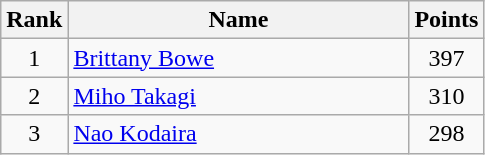<table class="wikitable" border="1" style="text-align:center">
<tr>
<th width=30>Rank</th>
<th width=220>Name</th>
<th width=25>Points</th>
</tr>
<tr>
<td>1</td>
<td align="left"> <a href='#'>Brittany Bowe</a></td>
<td>397</td>
</tr>
<tr>
<td>2</td>
<td align="left"> <a href='#'>Miho Takagi</a></td>
<td>310</td>
</tr>
<tr>
<td>3</td>
<td align="left"> <a href='#'>Nao Kodaira</a></td>
<td>298</td>
</tr>
</table>
